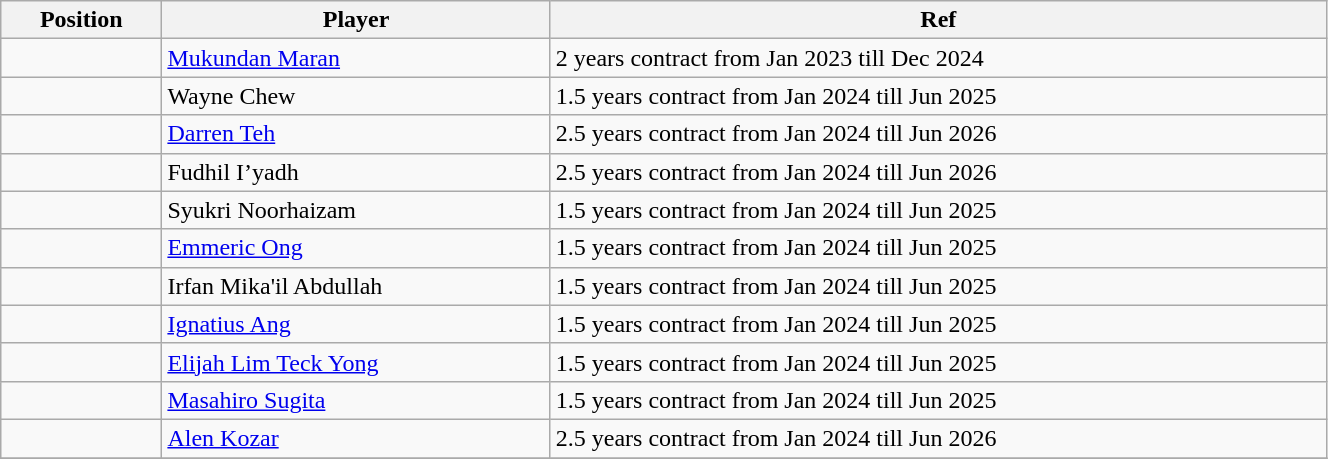<table class="wikitable sortable" style="width:70%; text-align:center; font-size:100%; text-align:left;">
<tr>
<th>Position</th>
<th>Player</th>
<th>Ref</th>
</tr>
<tr>
<td></td>
<td> <a href='#'>Mukundan Maran</a></td>
<td>2 years contract from Jan 2023 till Dec 2024 </td>
</tr>
<tr>
<td></td>
<td> Wayne Chew</td>
<td>1.5 years contract from Jan 2024 till Jun 2025 </td>
</tr>
<tr>
<td></td>
<td> <a href='#'>Darren Teh</a></td>
<td>2.5 years contract from Jan 2024 till Jun 2026 </td>
</tr>
<tr>
<td></td>
<td> Fudhil I’yadh</td>
<td>2.5 years contract from Jan 2024 till Jun 2026 </td>
</tr>
<tr>
<td></td>
<td> Syukri Noorhaizam</td>
<td>1.5 years contract from Jan 2024 till Jun 2025 </td>
</tr>
<tr>
<td></td>
<td> <a href='#'>Emmeric Ong</a></td>
<td>1.5 years contract from Jan 2024 till Jun 2025 </td>
</tr>
<tr>
<td></td>
<td> Irfan Mika'il Abdullah</td>
<td>1.5 years contract from Jan 2024 till Jun 2025 </td>
</tr>
<tr>
<td></td>
<td> <a href='#'>Ignatius Ang</a></td>
<td>1.5 years contract from Jan 2024 till Jun 2025 </td>
</tr>
<tr>
<td></td>
<td> <a href='#'>Elijah Lim Teck Yong</a></td>
<td>1.5 years contract from Jan 2024 till Jun 2025 </td>
</tr>
<tr>
<td></td>
<td> <a href='#'>Masahiro Sugita</a></td>
<td>1.5 years contract from Jan 2024 till Jun 2025 </td>
</tr>
<tr>
<td></td>
<td> <a href='#'>Alen Kozar</a></td>
<td>2.5 years contract from Jan 2024 till Jun 2026 </td>
</tr>
<tr>
</tr>
</table>
